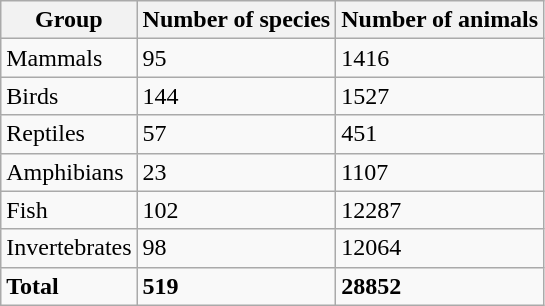<table class="wikitable sortable">
<tr>
<th>Group</th>
<th>Number of species</th>
<th>Number of animals</th>
</tr>
<tr>
<td>Mammals</td>
<td>95</td>
<td>1416</td>
</tr>
<tr>
<td>Birds</td>
<td>144</td>
<td>1527</td>
</tr>
<tr>
<td>Reptiles</td>
<td>57</td>
<td>451</td>
</tr>
<tr>
<td>Amphibians</td>
<td>23</td>
<td>1107</td>
</tr>
<tr>
<td>Fish</td>
<td>102</td>
<td>12287</td>
</tr>
<tr>
<td>Invertebrates</td>
<td>98</td>
<td>12064</td>
</tr>
<tr class="sortbottom">
<td><strong>Total</strong></td>
<td><strong>519</strong></td>
<td><strong>28852</strong></td>
</tr>
</table>
